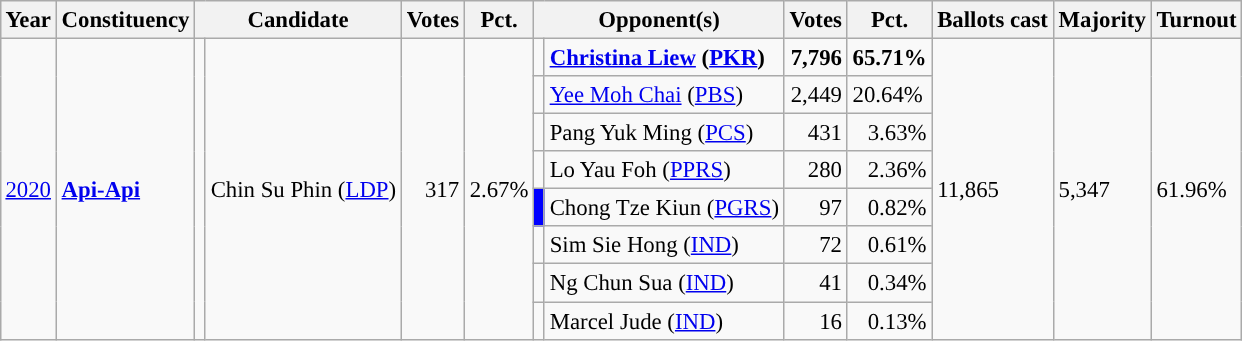<table class="wikitable" style="margin:0.5em ; font-size:95%">
<tr>
<th>Year</th>
<th>Constituency</th>
<th colspan="2">Candidate</th>
<th>Votes</th>
<th>Pct.</th>
<th colspan="2">Opponent(s)</th>
<th>Votes</th>
<th>Pct.</th>
<th>Ballots cast</th>
<th>Majority</th>
<th>Turnout</th>
</tr>
<tr>
<td rowspan="8"><a href='#'>2020</a></td>
<td rowspan="8"><strong><a href='#'>Api-Api</a></strong></td>
<td rowspan="8"></td>
<td rowspan="8">Chin Su Phin (<a href='#'>LDP</a>)</td>
<td rowspan="8" align=right>317</td>
<td rowspan="8" align=right>2.67%</td>
<td></td>
<td><strong><a href='#'>Christina Liew</a> (<a href='#'>PKR</a>)</strong></td>
<td align=right><strong>7,796</strong></td>
<td><strong>65.71%</strong></td>
<td rowspan="8">11,865</td>
<td rowspan="8">5,347</td>
<td rowspan="8">61.96%</td>
</tr>
<tr>
<td bgcolor= ></td>
<td><a href='#'>Yee Moh Chai</a> (<a href='#'>PBS</a>)</td>
<td align=right>2,449</td>
<td>20.64%</td>
</tr>
<tr>
<td bgcolor= ></td>
<td>Pang Yuk Ming (<a href='#'>PCS</a>)</td>
<td align=right>431</td>
<td align=right>3.63%</td>
</tr>
<tr>
<td bgcolor = ></td>
<td>Lo Yau Foh (<a href='#'>PPRS</a>)</td>
<td align=right>280</td>
<td align=right>2.36%</td>
</tr>
<tr>
<td bgcolor= blue></td>
<td>Chong Tze Kiun (<a href='#'>PGRS</a>)</td>
<td align=right>97</td>
<td align=right>0.82%</td>
</tr>
<tr>
<td></td>
<td>Sim Sie Hong (<a href='#'>IND</a>)</td>
<td align=right>72</td>
<td align=right>0.61%</td>
</tr>
<tr>
<td></td>
<td>Ng Chun Sua (<a href='#'>IND</a>)</td>
<td align=right>41</td>
<td align=right>0.34%</td>
</tr>
<tr>
<td></td>
<td>Marcel Jude (<a href='#'>IND</a>)</td>
<td align=right>16</td>
<td align=right>0.13%</td>
</tr>
</table>
